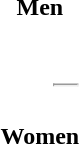<table>
<tr>
<th colspan="4"><strong>Men</strong></th>
</tr>
<tr>
<td></td>
<td><br></td>
<td><br></td>
<td><br></td>
</tr>
<tr>
<td></td>
<td></td>
<td></td>
<td></td>
</tr>
<tr>
<td></td>
<td></td>
<td></td>
<td></td>
</tr>
<tr>
<td></td>
<td></td>
<td></td>
<td><hr></td>
</tr>
<tr>
<td></td>
<td></td>
<td></td>
<td></td>
</tr>
<tr>
<td></td>
<td></td>
<td></td>
<td></td>
</tr>
<tr>
<td></td>
<td></td>
<td></td>
<td></td>
</tr>
<tr>
<th colspan="4"><strong>Women</strong></th>
</tr>
<tr>
<td></td>
<td><br></td>
<td><br></td>
<td><br></td>
</tr>
<tr>
<td></td>
<td></td>
<td></td>
<td></td>
</tr>
<tr>
<td></td>
<td></td>
<td></td>
<td></td>
</tr>
<tr>
<td></td>
<td></td>
<td></td>
<td></td>
</tr>
<tr>
<td></td>
<td></td>
<td></td>
<td></td>
</tr>
</table>
